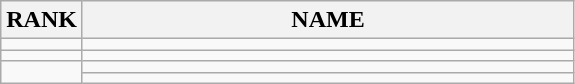<table class="wikitable">
<tr>
<th>RANK</th>
<th style="width: 20em">NAME</th>
</tr>
<tr>
<td align="center"></td>
<td></td>
</tr>
<tr>
<td align="center"></td>
<td></td>
</tr>
<tr>
<td rowspan=2 align="center"></td>
<td></td>
</tr>
<tr>
<td></td>
</tr>
</table>
